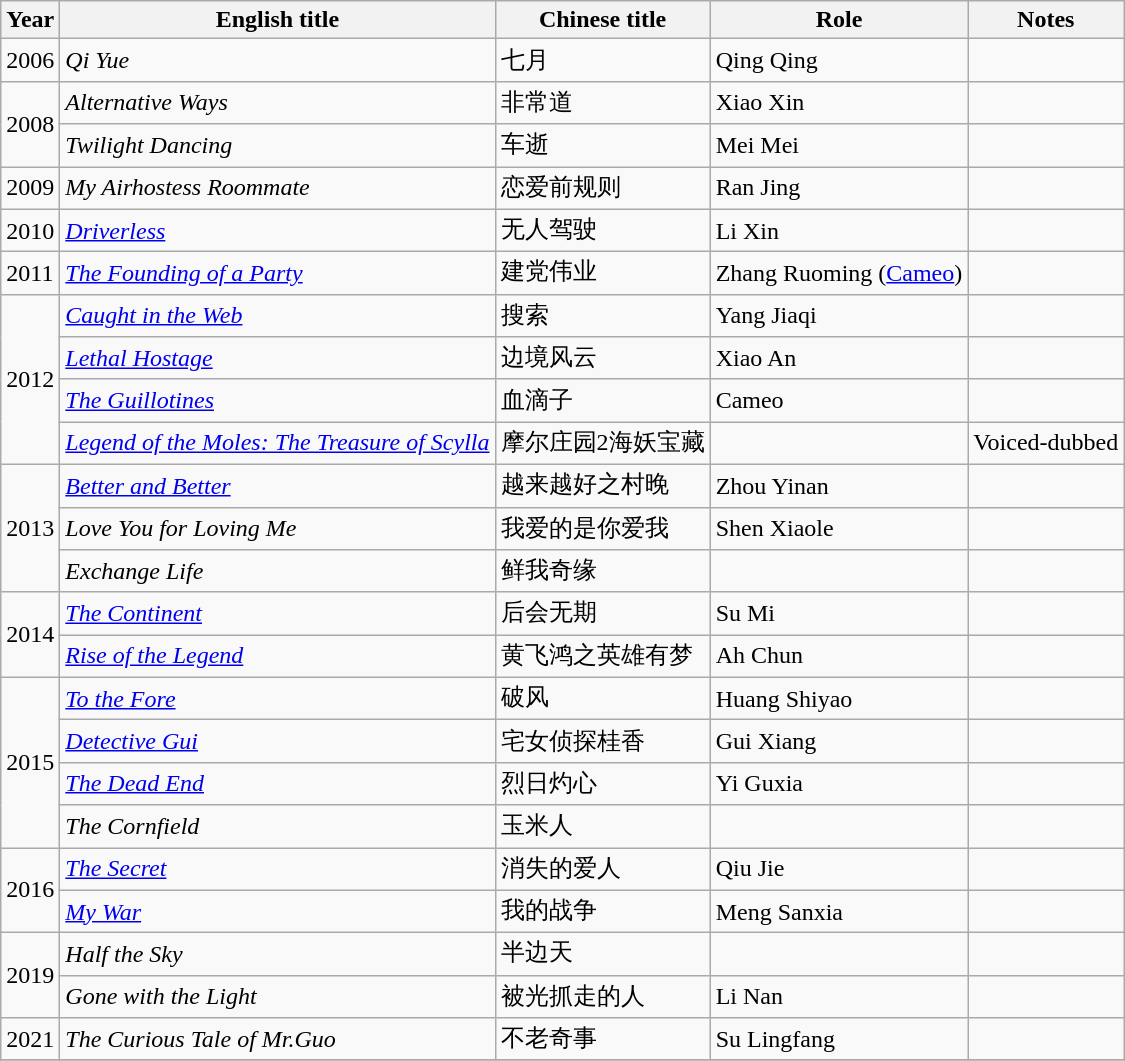<table class="wikitable">
<tr>
<th>Year</th>
<th>English title</th>
<th>Chinese title</th>
<th>Role</th>
<th>Notes</th>
</tr>
<tr>
<td>2006</td>
<td><em>Qi Yue</em></td>
<td>七月</td>
<td>Qing Qing</td>
<td></td>
</tr>
<tr>
<td rowspan=2>2008</td>
<td><em>Alternative Ways</em></td>
<td>非常道</td>
<td>Xiao Xin</td>
<td></td>
</tr>
<tr>
<td><em>Twilight Dancing</em></td>
<td>车逝</td>
<td>Mei Mei</td>
<td></td>
</tr>
<tr>
<td>2009</td>
<td><em>My Airhostess Roommate</em></td>
<td>恋爱前规则</td>
<td>Ran Jing</td>
<td></td>
</tr>
<tr>
<td>2010</td>
<td><em><a href='#'>Driverless</a></em></td>
<td>无人驾驶</td>
<td>Li Xin</td>
<td></td>
</tr>
<tr>
<td>2011</td>
<td><em><a href='#'>The Founding of a Party</a></em></td>
<td>建党伟业</td>
<td>Zhang Ruoming (<a href='#'>Cameo</a>)</td>
<td></td>
</tr>
<tr>
<td rowspan=4>2012</td>
<td><em><a href='#'>Caught in the Web</a></em></td>
<td>搜索</td>
<td>Yang Jiaqi</td>
<td></td>
</tr>
<tr>
<td><em><a href='#'>Lethal Hostage</a></em></td>
<td>边境风云</td>
<td>Xiao An</td>
<td></td>
</tr>
<tr>
<td><em><a href='#'>The Guillotines</a></em></td>
<td>血滴子</td>
<td>Cameo</td>
<td></td>
</tr>
<tr>
<td><em><a href='#'>Legend of the Moles: The Treasure of Scylla</a></em></td>
<td>摩尔庄园2海妖宝藏</td>
<td></td>
<td>Voiced-dubbed</td>
</tr>
<tr>
<td rowspan=3>2013</td>
<td><em><a href='#'>Better and Better</a></em></td>
<td>越来越好之村晚</td>
<td>Zhou Yinan</td>
<td></td>
</tr>
<tr>
<td><em>Love You for Loving Me</em></td>
<td>我爱的是你爱我</td>
<td>Shen Xiaole</td>
<td></td>
</tr>
<tr>
<td><em>Exchange Life</em></td>
<td>鲜我奇缘</td>
<td></td>
<td></td>
</tr>
<tr>
<td rowspan=2>2014</td>
<td><em><a href='#'>The Continent</a></em></td>
<td>后会无期</td>
<td>Su Mi</td>
<td></td>
</tr>
<tr>
<td><em><a href='#'>Rise of the Legend</a></em></td>
<td>黄飞鸿之英雄有梦</td>
<td>Ah Chun</td>
<td></td>
</tr>
<tr>
<td rowspan=4>2015</td>
<td><em><a href='#'>To the Fore</a></em></td>
<td>破风</td>
<td>Huang Shiyao</td>
<td></td>
</tr>
<tr>
<td><em><a href='#'>Detective Gui</a></em></td>
<td>宅女侦探桂香</td>
<td>Gui Xiang</td>
<td></td>
</tr>
<tr>
<td><em><a href='#'>The Dead End</a></em></td>
<td>烈日灼心</td>
<td>Yi Guxia</td>
<td></td>
</tr>
<tr>
<td><em>The Cornfield</em></td>
<td>玉米人</td>
<td></td>
<td></td>
</tr>
<tr>
<td rowspan=2>2016</td>
<td><em><a href='#'>The Secret</a></em></td>
<td>消失的爱人</td>
<td>Qiu Jie</td>
<td></td>
</tr>
<tr>
<td><em><a href='#'>My War</a></em></td>
<td>我的战争</td>
<td>Meng Sanxia</td>
<td></td>
</tr>
<tr>
<td rowspan=2>2019</td>
<td><em>Half the Sky</em></td>
<td>半边天</td>
<td></td>
<td></td>
</tr>
<tr>
<td><em>Gone with the Light</em></td>
<td>被光抓走的人</td>
<td>Li Nan</td>
<td></td>
</tr>
<tr>
<td>2021</td>
<td><em>The Curious Tale of Mr.Guo</em></td>
<td>不老奇事</td>
<td>Su Lingfang</td>
<td></td>
</tr>
<tr>
</tr>
</table>
